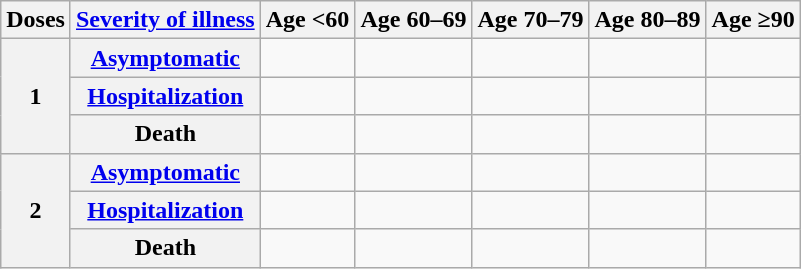<table class="wikitable">
<tr>
<th>Doses</th>
<th><a href='#'>Severity of illness</a></th>
<th>Age <60</th>
<th>Age 60–69</th>
<th>Age 70–79</th>
<th>Age 80–89</th>
<th>Age ≥90</th>
</tr>
<tr>
<th rowspan="3">1</th>
<th><a href='#'>Asymptomatic</a></th>
<td></td>
<td></td>
<td></td>
<td></td>
<td></td>
</tr>
<tr>
<th><a href='#'>Hospitalization</a></th>
<td></td>
<td></td>
<td></td>
<td></td>
<td></td>
</tr>
<tr>
<th>Death</th>
<td></td>
<td></td>
<td></td>
<td></td>
<td></td>
</tr>
<tr>
<th rowspan="3">2</th>
<th><a href='#'>Asymptomatic</a></th>
<td></td>
<td></td>
<td></td>
<td></td>
<td></td>
</tr>
<tr>
<th><a href='#'>Hospitalization</a></th>
<td></td>
<td></td>
<td></td>
<td></td>
<td></td>
</tr>
<tr>
<th>Death</th>
<td></td>
<td></td>
<td></td>
<td></td>
<td></td>
</tr>
</table>
